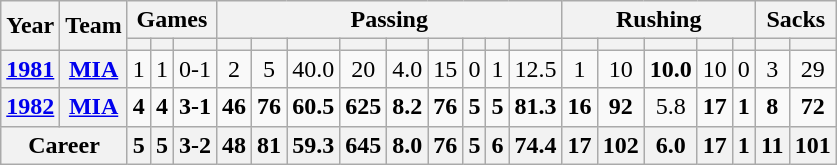<table class="wikitable" style="text-align:center;">
<tr>
<th rowspan="2">Year</th>
<th rowspan="2">Team</th>
<th colspan="3">Games</th>
<th colspan="9">Passing</th>
<th colspan="5">Rushing</th>
<th colspan="2">Sacks</th>
</tr>
<tr>
<th></th>
<th></th>
<th></th>
<th></th>
<th></th>
<th></th>
<th></th>
<th></th>
<th></th>
<th></th>
<th></th>
<th></th>
<th></th>
<th></th>
<th></th>
<th></th>
<th></th>
<th></th>
<th></th>
</tr>
<tr>
<th><a href='#'>1981</a></th>
<th><a href='#'>MIA</a></th>
<td>1</td>
<td>1</td>
<td>0-1</td>
<td>2</td>
<td>5</td>
<td>40.0</td>
<td>20</td>
<td>4.0</td>
<td>15</td>
<td>0</td>
<td>1</td>
<td>12.5</td>
<td>1</td>
<td>10</td>
<td><strong>10.0</strong></td>
<td>10</td>
<td>0</td>
<td>3</td>
<td>29</td>
</tr>
<tr>
<th><a href='#'>1982</a></th>
<th><a href='#'>MIA</a></th>
<td><strong>4</strong></td>
<td><strong>4</strong></td>
<td><strong>3-1</strong></td>
<td><strong>46</strong></td>
<td><strong>76</strong></td>
<td><strong>60.5</strong></td>
<td><strong>625</strong></td>
<td><strong>8.2</strong></td>
<td><strong>76</strong></td>
<td><strong>5</strong></td>
<td><strong>5</strong></td>
<td><strong>81.3</strong></td>
<td><strong>16</strong></td>
<td><strong>92</strong></td>
<td>5.8</td>
<td><strong>17</strong></td>
<td><strong>1</strong></td>
<td><strong>8</strong></td>
<td><strong>72</strong></td>
</tr>
<tr>
<th colspan="2">Career</th>
<th>5</th>
<th>5</th>
<th>3-2</th>
<th>48</th>
<th>81</th>
<th>59.3</th>
<th>645</th>
<th>8.0</th>
<th>76</th>
<th>5</th>
<th>6</th>
<th>74.4</th>
<th>17</th>
<th>102</th>
<th>6.0</th>
<th>17</th>
<th>1</th>
<th>11</th>
<th>101</th>
</tr>
</table>
